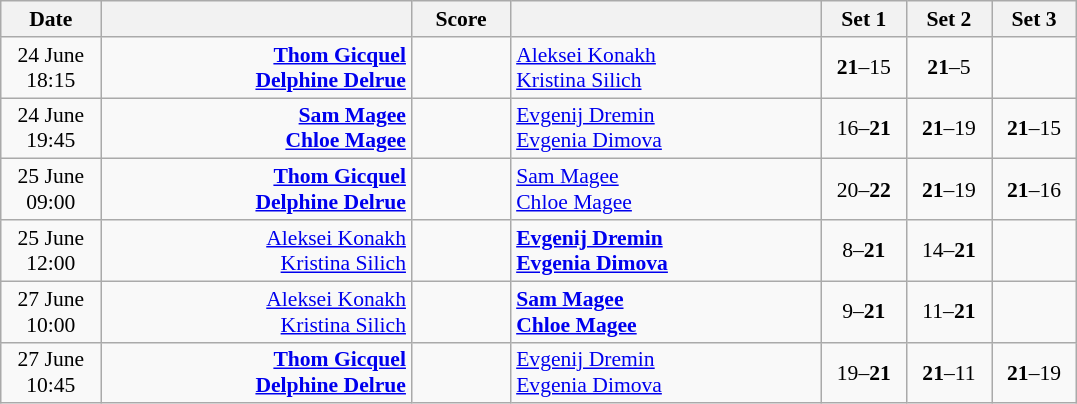<table class="wikitable" style="text-align: center; font-size:90% ">
<tr>
<th width="60">Date</th>
<th align="right" width="200"></th>
<th width="60">Score</th>
<th align="left" width="200"></th>
<th width="50">Set 1</th>
<th width="50">Set 2</th>
<th width="50">Set 3</th>
</tr>
<tr>
<td>24 June<br>18:15</td>
<td align="right"><strong><a href='#'>Thom Gicquel</a> <br><a href='#'>Delphine Delrue</a> </strong></td>
<td align="center"></td>
<td align="left"> <a href='#'>Aleksei Konakh</a><br> <a href='#'>Kristina Silich</a></td>
<td><strong>21</strong>–15</td>
<td><strong>21</strong>–5</td>
<td></td>
</tr>
<tr>
<td>24 June<br>19:45</td>
<td align="right"><strong><a href='#'>Sam Magee</a> <br><a href='#'>Chloe Magee</a> </strong></td>
<td align="center"></td>
<td align="left"> <a href='#'>Evgenij Dremin</a><br> <a href='#'>Evgenia Dimova</a></td>
<td>16–<strong>21</strong></td>
<td><strong>21</strong>–19</td>
<td><strong>21</strong>–15</td>
</tr>
<tr>
<td>25 June<br>09:00</td>
<td align="right"><strong><a href='#'>Thom Gicquel</a> <br><a href='#'>Delphine Delrue</a> </strong></td>
<td align="center"></td>
<td align="left"> <a href='#'>Sam Magee</a><br> <a href='#'>Chloe Magee</a></td>
<td>20–<strong>22</strong></td>
<td><strong>21</strong>–19</td>
<td><strong>21</strong>–16</td>
</tr>
<tr>
<td>25 June<br>12:00</td>
<td align="right"><a href='#'>Aleksei Konakh</a> <br><a href='#'>Kristina Silich</a> </td>
<td align="center"></td>
<td align="left"><strong> <a href='#'>Evgenij Dremin</a><br> <a href='#'>Evgenia Dimova</a></strong></td>
<td>8–<strong>21</strong></td>
<td>14–<strong>21</strong></td>
<td></td>
</tr>
<tr>
<td>27 June<br>10:00</td>
<td align="right"><a href='#'>Aleksei Konakh</a> <br><a href='#'>Kristina Silich</a> </td>
<td align="center"></td>
<td align="left"><strong> <a href='#'>Sam Magee</a><br> <a href='#'>Chloe Magee</a></strong></td>
<td>9–<strong>21</strong></td>
<td>11–<strong>21</strong></td>
<td></td>
</tr>
<tr>
<td>27 June<br>10:45</td>
<td align="right"><strong><a href='#'>Thom Gicquel</a> <br><a href='#'>Delphine Delrue</a> </strong></td>
<td align="center"></td>
<td align="left"> <a href='#'>Evgenij Dremin</a><br> <a href='#'>Evgenia Dimova</a></td>
<td>19–<strong>21</strong></td>
<td><strong>21</strong>–11</td>
<td><strong>21</strong>–19</td>
</tr>
</table>
